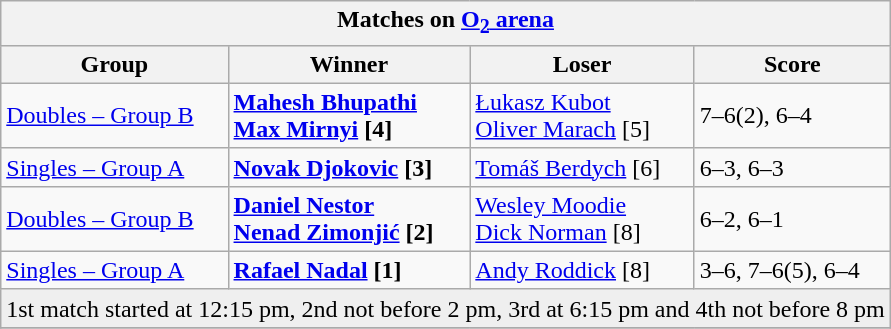<table class="wikitable collapsible uncollapsed">
<tr>
<th colspan=4><strong>Matches on <a href='#'>O<sub>2</sub> arena</a></strong></th>
</tr>
<tr>
<th>Group</th>
<th>Winner</th>
<th>Loser</th>
<th>Score</th>
</tr>
<tr align=left>
<td><a href='#'>Doubles – Group B</a></td>
<td><strong> <a href='#'>Mahesh Bhupathi</a> <br>  <a href='#'>Max Mirnyi</a> [4]</strong></td>
<td> <a href='#'>Łukasz Kubot</a> <br>  <a href='#'>Oliver Marach</a> [5]</td>
<td>7–6(2), 6–4</td>
</tr>
<tr align=left>
<td><a href='#'>Singles – Group A</a></td>
<td><strong> <a href='#'>Novak Djokovic</a> [3]</strong></td>
<td> <a href='#'>Tomáš Berdych</a> [6]</td>
<td>6–3, 6–3</td>
</tr>
<tr align=left>
<td><a href='#'>Doubles – Group B</a></td>
<td><strong> <a href='#'>Daniel Nestor</a> <br>  <a href='#'>Nenad Zimonjić</a> [2]</strong></td>
<td> <a href='#'>Wesley Moodie</a> <br>  <a href='#'>Dick Norman</a> [8]</td>
<td>6–2, 6–1</td>
</tr>
<tr align=left>
<td><a href='#'>Singles – Group A</a></td>
<td><strong> <a href='#'>Rafael Nadal</a> [1]</strong></td>
<td> <a href='#'>Andy Roddick</a> [8]</td>
<td>3–6, 7–6(5), 6–4</td>
</tr>
<tr align=center>
<td colspan=4 bgcolor=#efefef>1st match started at 12:15 pm, 2nd not before 2 pm, 3rd at 6:15 pm and 4th not before 8 pm</td>
</tr>
<tr>
</tr>
</table>
